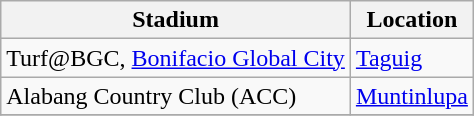<table class="wikitable sortable">
<tr>
<th>Stadium</th>
<th>Location</th>
</tr>
<tr>
<td>Turf@BGC, <a href='#'>Bonifacio Global City</a></td>
<td><a href='#'>Taguig</a></td>
</tr>
<tr>
<td>Alabang Country Club (ACC)</td>
<td><a href='#'>Muntinlupa</a></td>
</tr>
<tr>
</tr>
</table>
